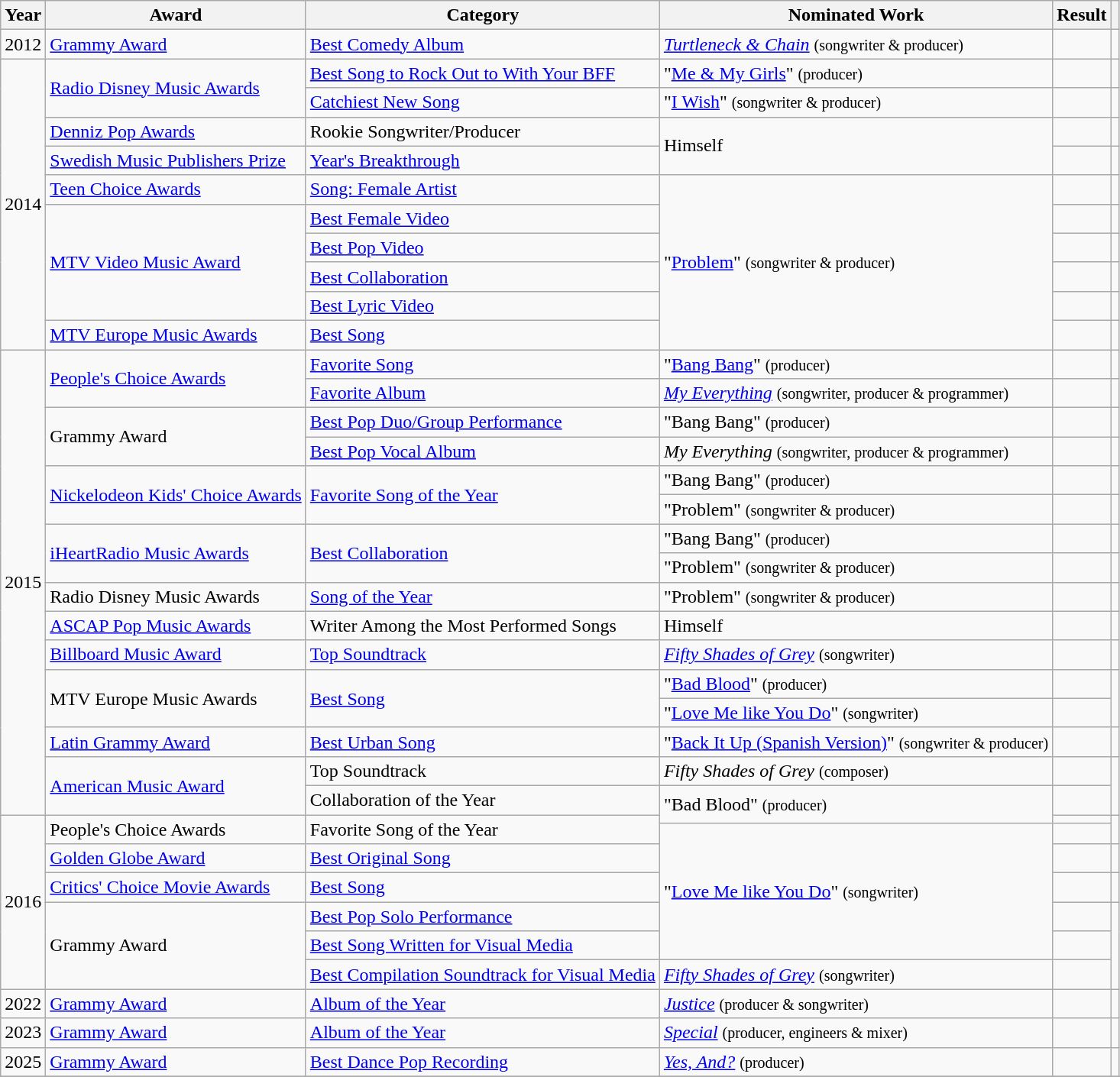<table class="wikitable sortable">
<tr>
<th>Year</th>
<th>Award</th>
<th>Category</th>
<th>Nominated Work</th>
<th>Result</th>
<th></th>
</tr>
<tr>
<td>2012</td>
<td><a href='#'>Grammy Award</a></td>
<td><a href='#'>Best Comedy Album</a></td>
<td><em><a href='#'>Turtleneck & Chain</a></em> <small>(songwriter & producer)</small></td>
<td></td>
<td align="center"></td>
</tr>
<tr>
<td rowspan="10">2014</td>
<td rowspan="2"><a href='#'>Radio Disney Music Awards</a></td>
<td><a href='#'>Best Song to Rock Out to With Your BFF</a></td>
<td>"<a href='#'>Me & My Girls</a>" <small>(producer)</small></td>
<td></td>
<td align="center"></td>
</tr>
<tr>
<td><a href='#'>Catchiest New Song</a></td>
<td>"<a href='#'>I Wish</a>" <small>(songwriter & producer)</small></td>
<td></td>
<td align="center"></td>
</tr>
<tr>
<td><a href='#'>Denniz Pop Awards</a></td>
<td>Rookie Songwriter/Producer</td>
<td rowspan="2">Himself</td>
<td></td>
<td align="center"></td>
</tr>
<tr>
<td><a href='#'>Swedish Music Publishers Prize</a></td>
<td><a href='#'>Year's Breakthrough</a></td>
<td></td>
<td align="center"></td>
</tr>
<tr>
<td><a href='#'>Teen Choice Awards</a></td>
<td><a href='#'>Song: Female Artist</a></td>
<td rowspan="6">"<a href='#'>Problem</a>" <small>(songwriter & producer)</small></td>
<td></td>
<td align="center"></td>
</tr>
<tr>
<td rowspan="4"><a href='#'>MTV Video Music Award</a></td>
<td><a href='#'>Best Female Video</a></td>
<td></td>
<td align="center"></td>
</tr>
<tr>
<td><a href='#'>Best Pop Video</a></td>
<td></td>
<td align="center"></td>
</tr>
<tr>
<td><a href='#'>Best Collaboration</a></td>
<td></td>
<td align="center"></td>
</tr>
<tr>
<td><a href='#'>Best Lyric Video</a></td>
<td></td>
<td align="center"></td>
</tr>
<tr>
<td><a href='#'>MTV Europe Music Awards</a></td>
<td><a href='#'>Best Song</a></td>
<td></td>
<td align="center"></td>
</tr>
<tr>
<td rowspan="16">2015</td>
<td rowspan="2"><a href='#'>People's Choice Awards</a></td>
<td><a href='#'>Favorite Song</a></td>
<td>"<a href='#'>Bang Bang</a>" <small>(producer)</small></td>
<td></td>
<td align="center"></td>
</tr>
<tr>
<td><a href='#'>Favorite Album</a></td>
<td><em><a href='#'>My Everything</a></em> <small>(songwriter, producer & programmer)</small></td>
<td></td>
<td align="center"></td>
</tr>
<tr>
<td rowspan="2">Grammy Award</td>
<td><a href='#'>Best Pop Duo/Group Performance</a></td>
<td>"Bang Bang" <small>(producer)</small></td>
<td></td>
<td align="center"></td>
</tr>
<tr>
<td><a href='#'>Best Pop Vocal Album</a></td>
<td><em>My Everything</em> <small>(songwriter, producer & programmer)</small></td>
<td></td>
<td align="center"></td>
</tr>
<tr>
<td rowspan="2"><a href='#'>Nickelodeon Kids' Choice Awards</a></td>
<td rowspan="2"><a href='#'>Favorite Song of the Year</a></td>
<td>"Bang Bang" <small>(producer)</small></td>
<td></td>
<td align="center"></td>
</tr>
<tr>
<td>"Problem" <small>(songwriter & producer)</small></td>
<td></td>
<td align="center"></td>
</tr>
<tr>
<td rowspan="2"><a href='#'>iHeartRadio Music Awards</a></td>
<td rowspan="2"><a href='#'>Best Collaboration</a></td>
<td>"Bang Bang" <small>(producer)</small></td>
<td></td>
<td align="center"></td>
</tr>
<tr>
<td>"Problem" <small>(songwriter & producer)</small></td>
<td></td>
<td align="center"></td>
</tr>
<tr>
<td>Radio Disney Music Awards</td>
<td><a href='#'>Song of the Year</a></td>
<td>"Problem" <small>(songwriter & producer)</small></td>
<td></td>
<td align="center"></td>
</tr>
<tr>
<td><a href='#'>ASCAP Pop Music Awards</a></td>
<td>Writer Among the Most Performed Songs</td>
<td>Himself</td>
<td></td>
<td align="center"></td>
</tr>
<tr>
<td><a href='#'>Billboard Music Award</a></td>
<td><a href='#'>Top Soundtrack</a></td>
<td><em><a href='#'>Fifty Shades of Grey</a></em> <small>(songwriter)</small></td>
<td></td>
<td align="center"></td>
</tr>
<tr>
<td rowspan="2">MTV Europe Music Awards</td>
<td rowspan="2"><a href='#'>Best Song</a></td>
<td>"<a href='#'>Bad Blood</a>" <small>(producer)</small></td>
<td></td>
<td rowspan="2" align="center"></td>
</tr>
<tr>
<td>"<a href='#'>Love Me like You Do</a>" <small>(songwriter)</small></td>
<td></td>
</tr>
<tr>
<td><a href='#'>Latin Grammy Award</a></td>
<td><a href='#'>Best Urban Song</a></td>
<td>"<a href='#'>Back It Up (Spanish Version)</a>" <small>(songwriter & producer)</small></td>
<td></td>
<td align="center"></td>
</tr>
<tr>
<td rowspan="2"><a href='#'>American Music Award</a></td>
<td>Top Soundtrack</td>
<td><em>Fifty Shades of Grey</em> <small>(composer)</small></td>
<td></td>
<td align="center" rowspan="2"></td>
</tr>
<tr>
<td>Collaboration of the Year</td>
<td rowspan="2">"Bad Blood" <small>(producer)</small></td>
<td></td>
</tr>
<tr>
<td rowspan="7">2016</td>
<td rowspan="2">People's Choice Awards</td>
<td rowspan="2">Favorite Song of the Year</td>
<td></td>
<td align="center" rowspan="2"></td>
</tr>
<tr>
<td rowspan="5">"<a href='#'>Love Me like You Do</a>" <small>(songwriter)</small></td>
<td></td>
</tr>
<tr>
<td><a href='#'>Golden Globe Award</a></td>
<td><a href='#'>Best Original Song</a></td>
<td></td>
<td align="center"></td>
</tr>
<tr>
<td><a href='#'>Critics' Choice Movie Awards</a></td>
<td><a href='#'>Best Song</a></td>
<td></td>
<td align="center"></td>
</tr>
<tr>
<td rowspan="3">Grammy Award</td>
<td><a href='#'>Best Pop Solo Performance</a></td>
<td></td>
<td rowspan="3" align="center"></td>
</tr>
<tr>
<td><a href='#'>Best Song Written for Visual Media</a></td>
<td></td>
</tr>
<tr>
<td><a href='#'>Best Compilation Soundtrack for Visual Media</a></td>
<td><em><a href='#'>Fifty Shades of Grey</a></em> <small>(songwriter)</small></td>
<td></td>
</tr>
<tr>
<td>2022</td>
<td><a href='#'>Grammy Award</a></td>
<td><a href='#'>Album of the Year</a></td>
<td><em><a href='#'>Justice</a></em> <small>(producer & songwriter)</small></td>
<td></td>
<td align="center"></td>
</tr>
<tr>
<td>2023</td>
<td><a href='#'>Grammy Award</a></td>
<td><a href='#'>Album of the Year</a></td>
<td><em><a href='#'>Special</a></em> <small>(producer, engineers & mixer)</small></td>
<td></td>
<td align="center"></td>
</tr>
<tr>
<td>2025</td>
<td><a href='#'>Grammy Award</a></td>
<td><a href='#'>Best Dance Pop Recording</a></td>
<td><em><a href='#'>Yes, And?</a></em> <small>(producer)</small></td>
<td></td>
<td align="center"></td>
</tr>
<tr>
</tr>
</table>
